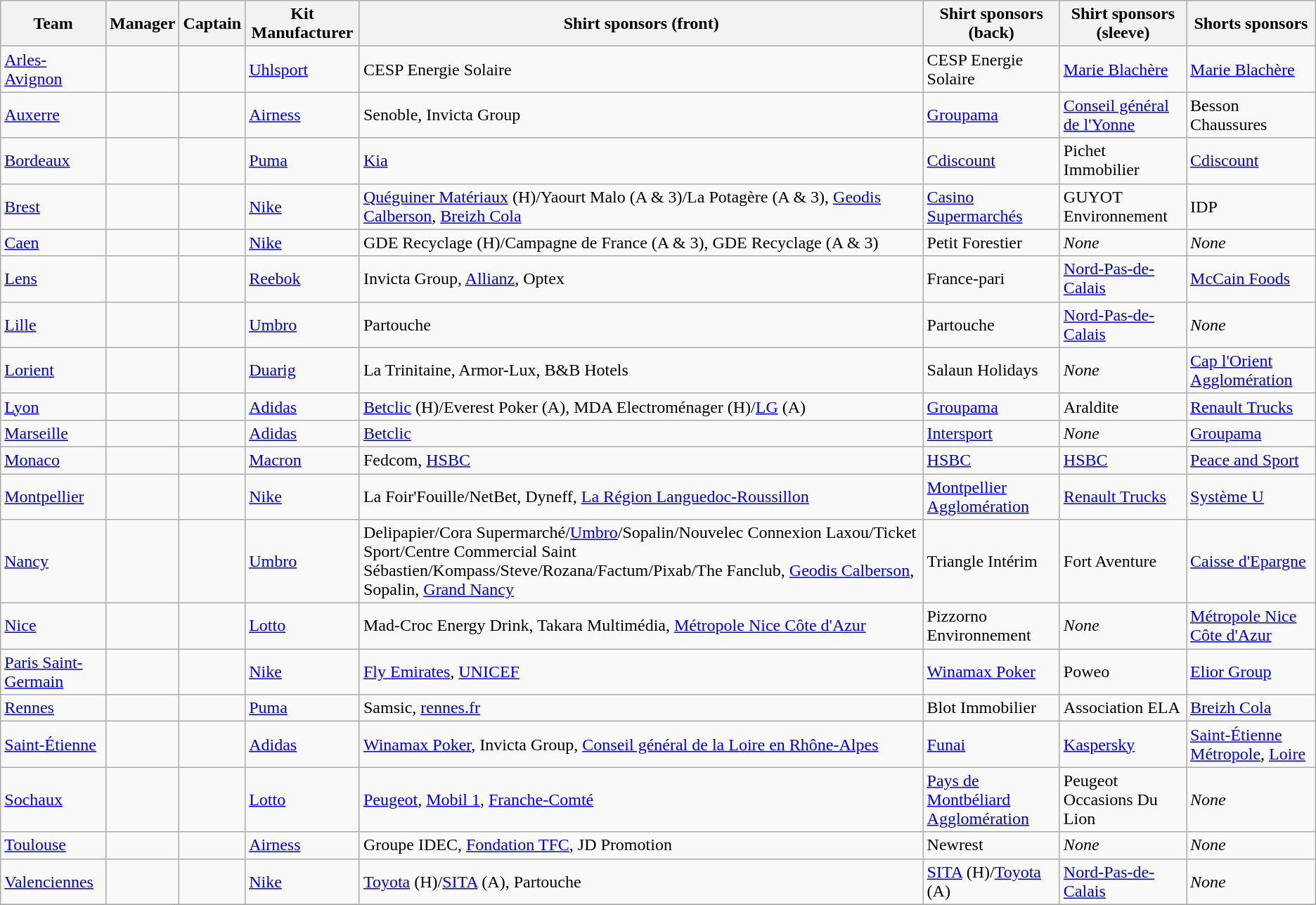<table class="wikitable sortable" style="text-align: left;">
<tr>
<th>Team</th>
<th>Manager</th>
<th>Captain</th>
<th>Kit Manufacturer</th>
<th>Shirt sponsors (front)</th>
<th>Shirt sponsors (back)</th>
<th>Shirt sponsors (sleeve)</th>
<th>Shorts sponsors</th>
</tr>
<tr>
<td><a href='#'>Arles-Avignon</a></td>
<td> </td>
<td> </td>
<td><a href='#'>Uhlsport</a></td>
<td>CESP Energie Solaire</td>
<td>CESP Energie Solaire</td>
<td><a href='#'>Marie Blachère</a></td>
<td><a href='#'>Marie Blachère</a></td>
</tr>
<tr>
<td><a href='#'>Auxerre</a></td>
<td> </td>
<td> </td>
<td><a href='#'>Airness</a></td>
<td>Senoble, Invicta Group</td>
<td><a href='#'>Groupama</a></td>
<td><a href='#'>Conseil général de l'Yonne</a></td>
<td>Besson Chaussures</td>
</tr>
<tr>
<td><a href='#'>Bordeaux</a></td>
<td> </td>
<td> </td>
<td><a href='#'>Puma</a></td>
<td><a href='#'>Kia</a></td>
<td><a href='#'>Cdiscount</a></td>
<td>Pichet Immobilier</td>
<td><a href='#'>Cdiscount</a></td>
</tr>
<tr>
<td><a href='#'>Brest</a></td>
<td> </td>
<td> </td>
<td><a href='#'>Nike</a></td>
<td><a href='#'>Quéguiner Matériaux</a> (H)/Yaourt Malo (A & 3)/La Potagère (A & 3), <a href='#'>Geodis Calberson</a>, <a href='#'>Breizh Cola</a></td>
<td><a href='#'>Casino Supermarchés</a></td>
<td>GUYOT Environnement</td>
<td>IDP</td>
</tr>
<tr>
<td><a href='#'>Caen</a></td>
<td> </td>
<td> </td>
<td><a href='#'>Nike</a></td>
<td>GDE Recyclage (H)/Campagne de France (A & 3), GDE Recyclage (A & 3)</td>
<td>Petit Forestier</td>
<td><em>None</em></td>
<td><em>None</em></td>
</tr>
<tr>
<td><a href='#'>Lens</a></td>
<td> </td>
<td> </td>
<td><a href='#'>Reebok</a></td>
<td>Invicta Group, <a href='#'>Allianz</a>, Optex</td>
<td>France-pari</td>
<td><a href='#'>Nord-Pas-de-Calais</a></td>
<td><a href='#'>McCain Foods</a></td>
</tr>
<tr>
<td><a href='#'>Lille</a></td>
<td> </td>
<td> </td>
<td><a href='#'>Umbro</a></td>
<td>Partouche</td>
<td>Partouche</td>
<td><a href='#'>Nord-Pas-de-Calais</a></td>
<td><em>None</em></td>
</tr>
<tr>
<td><a href='#'>Lorient</a></td>
<td> </td>
<td> </td>
<td><a href='#'>Duarig</a></td>
<td>La Trinitaine, Armor-Lux, B&B Hotels</td>
<td>Salaun Holidays</td>
<td><em>None</em></td>
<td><a href='#'>Cap l'Orient Agglomération</a></td>
</tr>
<tr>
<td><a href='#'>Lyon</a></td>
<td> </td>
<td> </td>
<td><a href='#'>Adidas</a></td>
<td><a href='#'>Betclic</a> (H)/Everest Poker (A), MDA Electroménager (H)/<a href='#'>LG</a> (A)</td>
<td><a href='#'>Groupama</a></td>
<td>Araldite</td>
<td><a href='#'>Renault Trucks</a></td>
</tr>
<tr>
<td><a href='#'>Marseille</a></td>
<td> </td>
<td> </td>
<td><a href='#'>Adidas</a></td>
<td><a href='#'>Betclic</a></td>
<td><a href='#'>Intersport</a></td>
<td><em>None</em></td>
<td><a href='#'>Groupama</a></td>
</tr>
<tr>
<td><a href='#'>Monaco</a></td>
<td> </td>
<td> </td>
<td><a href='#'>Macron</a></td>
<td>Fedcom, <a href='#'>HSBC</a></td>
<td><a href='#'>HSBC</a></td>
<td><a href='#'>HSBC</a></td>
<td><a href='#'>Peace and Sport</a></td>
</tr>
<tr>
<td><a href='#'>Montpellier</a></td>
<td> </td>
<td> </td>
<td><a href='#'>Nike</a></td>
<td>La Foir'Fouille/NetBet, Dyneff, <a href='#'>La Région Languedoc-Roussillon</a></td>
<td><a href='#'>Montpellier Agglomération</a></td>
<td><a href='#'>Renault Trucks</a></td>
<td><a href='#'>Système U</a></td>
</tr>
<tr>
<td><a href='#'>Nancy</a></td>
<td> </td>
<td> </td>
<td><a href='#'>Umbro</a></td>
<td>Delipapier/Cora Supermarché/<a href='#'>Umbro</a>/Sopalin/Nouvelec Connexion Laxou/Ticket Sport/Centre Commercial Saint Sébastien/Kompass/Steve/Rozana/Factum/Pixab/The Fanclub, <a href='#'>Geodis Calberson</a>, Sopalin, <a href='#'>Grand Nancy</a></td>
<td>Triangle Intérim</td>
<td>Fort Aventure</td>
<td><a href='#'>Caisse d'Epargne</a></td>
</tr>
<tr>
<td><a href='#'>Nice</a></td>
<td> </td>
<td> </td>
<td><a href='#'>Lotto</a></td>
<td>Mad-Croc Energy Drink, Takara Multimédia, <a href='#'>Métropole Nice Côte d'Azur</a></td>
<td>Pizzorno Environnement</td>
<td><em>None</em></td>
<td><a href='#'>Métropole Nice Côte d'Azur</a></td>
</tr>
<tr>
<td><a href='#'>Paris Saint-Germain</a></td>
<td> </td>
<td> </td>
<td><a href='#'>Nike</a></td>
<td><a href='#'>Fly Emirates</a>, <a href='#'>UNICEF</a></td>
<td><a href='#'>Winamax Poker</a></td>
<td>Poweo</td>
<td><a href='#'>Elior Group</a></td>
</tr>
<tr>
<td><a href='#'>Rennes</a></td>
<td> </td>
<td> </td>
<td><a href='#'>Puma</a></td>
<td>Samsic, <a href='#'>rennes.fr</a></td>
<td>Blot Immobilier</td>
<td>Association ELA</td>
<td><a href='#'>Breizh Cola</a></td>
</tr>
<tr>
<td><a href='#'>Saint-Étienne</a></td>
<td> </td>
<td> </td>
<td><a href='#'>Adidas</a></td>
<td><a href='#'>Winamax Poker</a>, Invicta Group, <a href='#'>Conseil général de la Loire en Rhône-Alpes</a></td>
<td><a href='#'>Funai</a></td>
<td><a href='#'>Kaspersky</a></td>
<td><a href='#'>Saint-Étienne Métropole</a>, <a href='#'>Loire</a></td>
</tr>
<tr>
<td><a href='#'>Sochaux</a></td>
<td> </td>
<td> </td>
<td><a href='#'>Lotto</a></td>
<td><a href='#'>Peugeot</a>, <a href='#'>Mobil 1</a>, <a href='#'>Franche-Comté</a></td>
<td><a href='#'>Pays de Montbéliard Agglomération</a></td>
<td>Peugeot Occasions Du Lion</td>
<td><em>None</em></td>
</tr>
<tr>
<td><a href='#'>Toulouse</a></td>
<td> </td>
<td> </td>
<td><a href='#'>Airness</a></td>
<td>Groupe IDEC, <a href='#'>Fondation TFC</a>, JD Promotion</td>
<td>Newrest</td>
<td><em>None</em></td>
<td><em>None</em></td>
</tr>
<tr>
<td><a href='#'>Valenciennes</a></td>
<td> </td>
<td> </td>
<td><a href='#'>Nike</a></td>
<td><a href='#'>Toyota</a> (H)/<a href='#'>SITA</a> (A), Partouche</td>
<td><a href='#'>SITA</a> (H)/<a href='#'>Toyota</a> (A)</td>
<td><a href='#'>Nord-Pas-de-Calais</a></td>
<td><em>None</em></td>
</tr>
<tr>
</tr>
</table>
